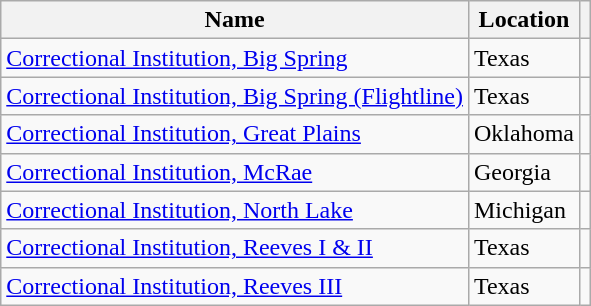<table class="wikitable sortable">
<tr>
<th>Name</th>
<th>Location</th>
<th class="unsortable"></th>
</tr>
<tr>
<td><a href='#'>Correctional Institution, Big Spring</a></td>
<td>Texas</td>
<td align="center"></td>
</tr>
<tr>
<td><a href='#'>Correctional Institution, Big Spring (Flightline)</a></td>
<td>Texas</td>
<td align="center"></td>
</tr>
<tr>
<td><a href='#'>Correctional Institution, Great Plains</a></td>
<td>Oklahoma</td>
<td align="center"></td>
</tr>
<tr>
<td><a href='#'>Correctional Institution, McRae</a></td>
<td>Georgia</td>
<td align="center"></td>
</tr>
<tr>
<td><a href='#'>Correctional Institution, North Lake</a></td>
<td>Michigan</td>
<td align="center"></td>
</tr>
<tr>
<td><a href='#'>Correctional Institution, Reeves I & II</a></td>
<td>Texas</td>
<td align="center"></td>
</tr>
<tr>
<td><a href='#'>Correctional Institution, Reeves III</a></td>
<td>Texas</td>
<td align="center"></td>
</tr>
</table>
